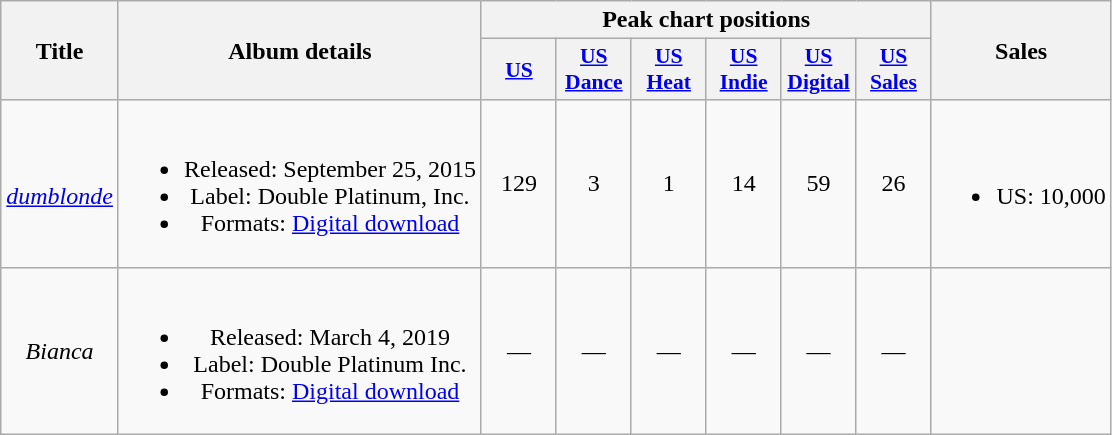<table class="wikitable plainrowheaders" style="text-align:center;">
<tr>
<th scope="col" rowspan="2">Title</th>
<th scope="col" rowspan="2">Album details</th>
<th scope="col" colspan="6">Peak chart positions</th>
<th scope="col" rowspan="2">Sales</th>
</tr>
<tr>
<th scope="col" style="width:3em;font-size:90%;"><a href='#'>US</a><br></th>
<th scope="col" style="width:3em;font-size:90%;"><a href='#'>US<br>Dance</a><br></th>
<th scope="col" style="width:3em;font-size:90%;"><a href='#'>US<br>Heat</a><br></th>
<th scope="col" style="width:3em;font-size:90%;"><a href='#'>US<br>Indie</a><br></th>
<th scope="col" style="width:3em;font-size:90%;"><a href='#'>US<br>Digital</a><br></th>
<th scope="col" style="width:3em;font-size:90%;"><a href='#'>US<br>Sales</a><br></th>
</tr>
<tr>
<td scope="row"><br><em><a href='#'>dumblonde</a></em></td>
<td><br><ul><li>Released: September 25, 2015</li><li>Label: Double Platinum, Inc.</li><li>Formats: <a href='#'>Digital download</a></li></ul></td>
<td>129</td>
<td>3</td>
<td>1</td>
<td>14</td>
<td>59</td>
<td>26</td>
<td><br><ul><li>US: 10,000</li></ul></td>
</tr>
<tr>
<td><em>Bianca</em></td>
<td><br><ul><li>Released: March 4, 2019</li><li>Label: Double Platinum Inc.</li><li>Formats: <a href='#'>Digital download</a></li></ul></td>
<td>—</td>
<td>—</td>
<td>—</td>
<td>—</td>
<td>—</td>
<td>—</td>
<td></td>
</tr>
</table>
